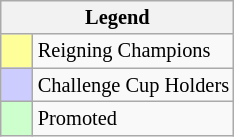<table class="wikitable" style="font-size: 85%">
<tr>
<th colspan=2>Legend</th>
</tr>
<tr>
<td style="background:#ff9; width:15px;"> </td>
<td>Reigning Champions</td>
</tr>
<tr>
<td style="background:#ccf; width:15px;"> </td>
<td>Challenge Cup Holders</td>
</tr>
<tr>
<td style="background:#cfc; width:15px;"> </td>
<td>Promoted</td>
</tr>
</table>
